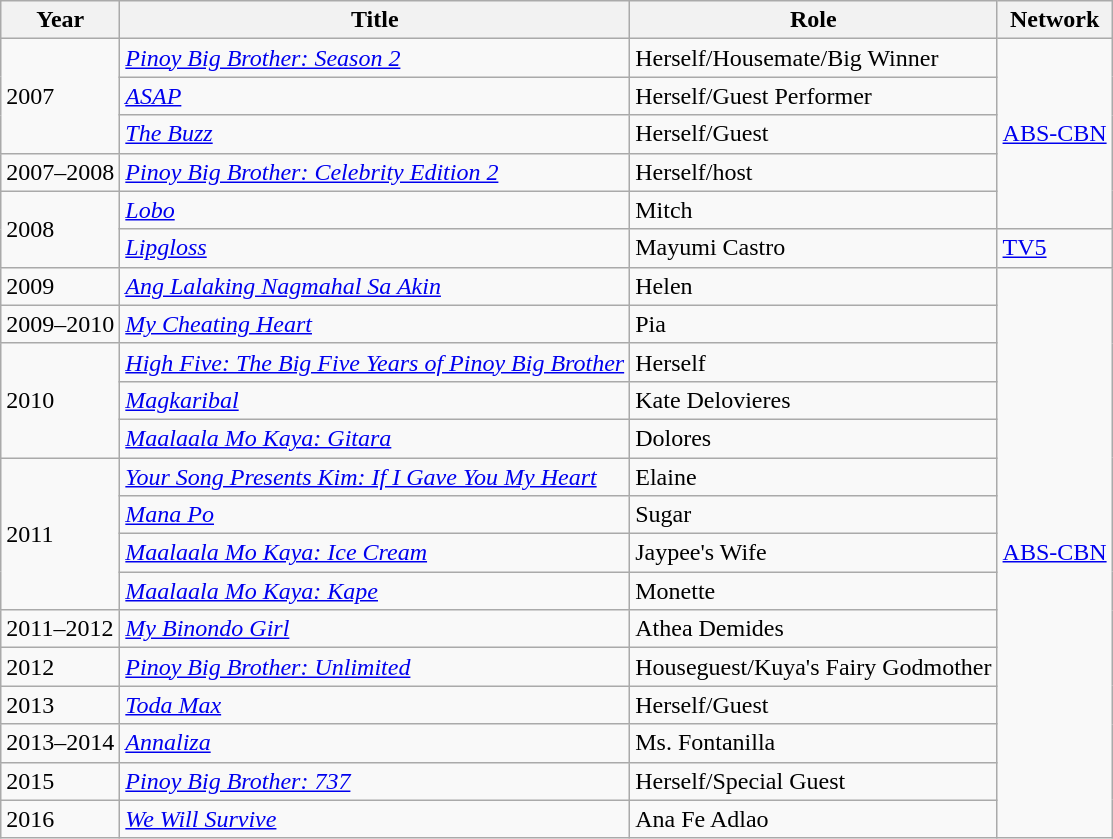<table class="wikitable">
<tr>
<th>Year</th>
<th>Title</th>
<th>Role</th>
<th>Network</th>
</tr>
<tr>
<td rowspan=3>2007</td>
<td><em><a href='#'>Pinoy Big Brother: Season 2</a></em></td>
<td>Herself/Housemate/Big Winner</td>
<td rowspan=5><a href='#'>ABS-CBN</a></td>
</tr>
<tr>
<td><em><a href='#'>ASAP</a></em></td>
<td>Herself/Guest Performer</td>
</tr>
<tr>
<td><em><a href='#'>The Buzz</a></em></td>
<td>Herself/Guest</td>
</tr>
<tr>
<td>2007–2008</td>
<td><em><a href='#'>Pinoy Big Brother: Celebrity Edition 2</a></em></td>
<td>Herself/host</td>
</tr>
<tr>
<td rowspan=2>2008</td>
<td><em><a href='#'>Lobo</a></em></td>
<td>Mitch</td>
</tr>
<tr>
<td><em><a href='#'>Lipgloss</a></em></td>
<td>Mayumi Castro</td>
<td><a href='#'>TV5</a></td>
</tr>
<tr>
<td>2009</td>
<td><em><a href='#'>Ang Lalaking Nagmahal Sa Akin</a></em></td>
<td>Helen</td>
<td rowspan=15><a href='#'>ABS-CBN</a></td>
</tr>
<tr>
<td>2009–2010</td>
<td><em><a href='#'>My Cheating Heart</a></em></td>
<td>Pia</td>
</tr>
<tr>
<td rowspan=3>2010</td>
<td><em><a href='#'>High Five: The Big Five Years of Pinoy Big Brother</a></em></td>
<td>Herself</td>
</tr>
<tr>
<td><em><a href='#'>Magkaribal</a></em></td>
<td>Kate Delovieres</td>
</tr>
<tr>
<td><em><a href='#'>Maalaala Mo Kaya: Gitara</a></em></td>
<td>Dolores</td>
</tr>
<tr>
<td rowspan=4>2011</td>
<td><em><a href='#'>Your Song Presents Kim: If I Gave You My Heart</a></em></td>
<td>Elaine</td>
</tr>
<tr>
<td><em><a href='#'>Mana Po</a></em></td>
<td>Sugar</td>
</tr>
<tr>
<td><em><a href='#'>Maalaala Mo Kaya: Ice Cream</a></em></td>
<td>Jaypee's Wife</td>
</tr>
<tr>
<td><em><a href='#'>Maalaala Mo Kaya: Kape</a></em></td>
<td>Monette</td>
</tr>
<tr>
<td>2011–2012</td>
<td><em><a href='#'>My Binondo Girl</a></em></td>
<td>Athea Demides</td>
</tr>
<tr>
<td>2012</td>
<td><em><a href='#'>Pinoy Big Brother: Unlimited</a></em></td>
<td>Houseguest/Kuya's Fairy Godmother</td>
</tr>
<tr>
<td>2013</td>
<td><em><a href='#'>Toda Max</a></em></td>
<td>Herself/Guest</td>
</tr>
<tr>
<td>2013–2014</td>
<td><em><a href='#'>Annaliza</a></em></td>
<td>Ms. Fontanilla</td>
</tr>
<tr>
<td>2015</td>
<td><em><a href='#'>Pinoy Big Brother: 737</a></em></td>
<td>Herself/Special Guest</td>
</tr>
<tr>
<td>2016</td>
<td><em><a href='#'>We Will Survive</a></em></td>
<td>Ana Fe Adlao</td>
</tr>
</table>
